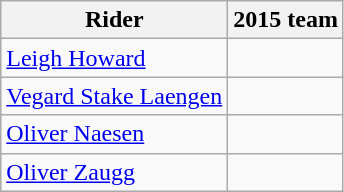<table class="wikitable">
<tr>
<th>Rider</th>
<th>2015 team</th>
</tr>
<tr>
<td><a href='#'>Leigh Howard</a></td>
<td></td>
</tr>
<tr>
<td><a href='#'>Vegard Stake Laengen</a></td>
<td></td>
</tr>
<tr>
<td><a href='#'>Oliver Naesen</a></td>
<td></td>
</tr>
<tr>
<td><a href='#'>Oliver Zaugg</a></td>
<td></td>
</tr>
</table>
